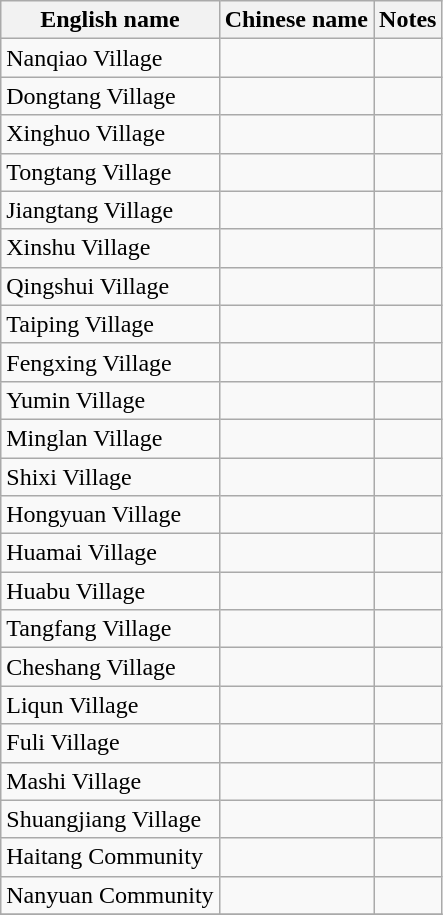<table class="wikitable">
<tr>
<th>English name</th>
<th>Chinese name</th>
<th>Notes</th>
</tr>
<tr>
<td>Nanqiao Village</td>
<td></td>
<td></td>
</tr>
<tr>
<td>Dongtang Village</td>
<td></td>
<td></td>
</tr>
<tr>
<td>Xinghuo Village</td>
<td></td>
<td></td>
</tr>
<tr>
<td>Tongtang Village</td>
<td></td>
<td></td>
</tr>
<tr>
<td>Jiangtang Village</td>
<td></td>
<td></td>
</tr>
<tr>
<td>Xinshu Village</td>
<td></td>
<td></td>
</tr>
<tr>
<td>Qingshui Village</td>
<td></td>
<td></td>
</tr>
<tr>
<td>Taiping Village</td>
<td></td>
<td></td>
</tr>
<tr>
<td>Fengxing Village</td>
<td></td>
<td></td>
</tr>
<tr>
<td>Yumin Village</td>
<td></td>
<td></td>
</tr>
<tr>
<td>Minglan Village</td>
<td></td>
<td></td>
</tr>
<tr>
<td>Shixi Village</td>
<td></td>
<td></td>
</tr>
<tr>
<td>Hongyuan Village</td>
<td></td>
<td></td>
</tr>
<tr>
<td>Huamai Village</td>
<td></td>
<td></td>
</tr>
<tr>
<td>Huabu Village</td>
<td></td>
<td></td>
</tr>
<tr>
<td>Tangfang Village</td>
<td></td>
<td></td>
</tr>
<tr>
<td>Cheshang Village</td>
<td></td>
<td></td>
</tr>
<tr>
<td>Liqun Village</td>
<td></td>
<td></td>
</tr>
<tr>
<td>Fuli Village</td>
<td></td>
<td></td>
</tr>
<tr>
<td>Mashi Village</td>
<td></td>
<td></td>
</tr>
<tr>
<td>Shuangjiang Village</td>
<td></td>
<td></td>
</tr>
<tr>
<td>Haitang Community</td>
<td></td>
<td></td>
</tr>
<tr>
<td>Nanyuan Community</td>
<td></td>
<td></td>
</tr>
<tr>
</tr>
</table>
